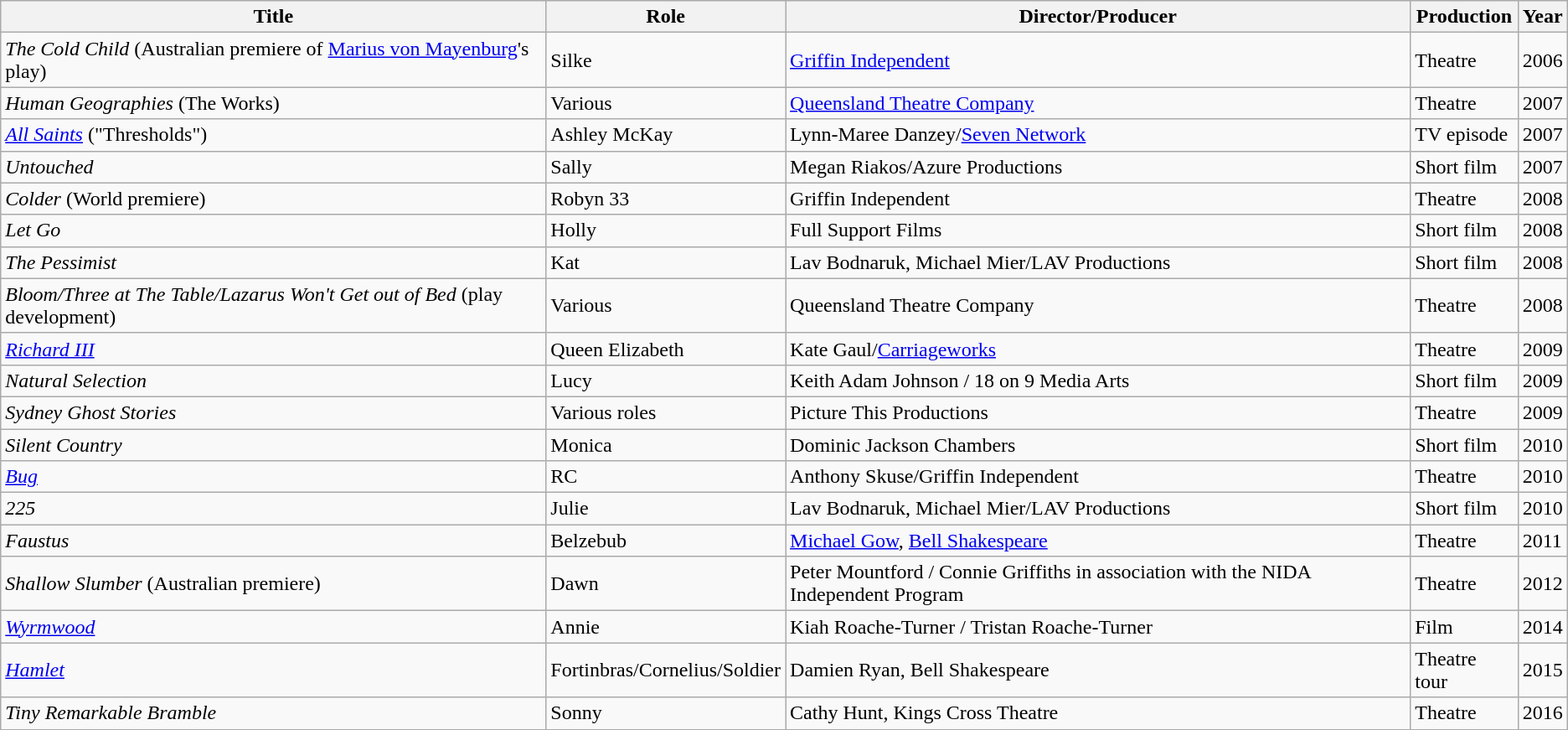<table class="wikitable">
<tr>
<th>Title</th>
<th>Role</th>
<th>Director/Producer</th>
<th>Production</th>
<th>Year</th>
</tr>
<tr>
<td><em>The Cold Child</em> (Australian premiere of <a href='#'>Marius von Mayenburg</a>'s play)</td>
<td>Silke</td>
<td><a href='#'>Griffin Independent</a></td>
<td>Theatre</td>
<td>2006</td>
</tr>
<tr>
<td><em>Human Geographies</em> (The Works)</td>
<td>Various</td>
<td><a href='#'>Queensland Theatre Company</a></td>
<td>Theatre</td>
<td>2007</td>
</tr>
<tr>
<td><em><a href='#'>All Saints</a></em> ("Thresholds")</td>
<td>Ashley McKay</td>
<td>Lynn-Maree Danzey/<a href='#'>Seven Network</a></td>
<td>TV episode</td>
<td>2007</td>
</tr>
<tr>
<td><em>Untouched</em></td>
<td>Sally</td>
<td>Megan Riakos/Azure Productions</td>
<td>Short film</td>
<td>2007</td>
</tr>
<tr>
<td><em>Colder</em> (World premiere)</td>
<td>Robyn 33</td>
<td>Griffin Independent</td>
<td>Theatre</td>
<td>2008</td>
</tr>
<tr>
<td><em>Let Go</em></td>
<td>Holly</td>
<td>Full Support Films</td>
<td>Short film</td>
<td>2008</td>
</tr>
<tr>
<td><em>The Pessimist</em></td>
<td>Kat</td>
<td>Lav Bodnaruk, Michael Mier/LAV Productions</td>
<td>Short film</td>
<td>2008</td>
</tr>
<tr>
<td><em>Bloom/Three at The Table/Lazarus Won't Get out of Bed</em> (play development)</td>
<td>Various</td>
<td>Queensland Theatre Company</td>
<td>Theatre</td>
<td>2008</td>
</tr>
<tr>
<td><em><a href='#'>Richard III</a></em></td>
<td>Queen Elizabeth</td>
<td>Kate Gaul/<a href='#'>Carriageworks</a></td>
<td>Theatre</td>
<td>2009</td>
</tr>
<tr>
<td><em>Natural Selection</em></td>
<td>Lucy</td>
<td>Keith Adam Johnson / 18 on 9 Media Arts</td>
<td>Short film</td>
<td>2009</td>
</tr>
<tr>
<td><em>Sydney Ghost Stories</em></td>
<td>Various roles</td>
<td>Picture This Productions</td>
<td>Theatre</td>
<td>2009</td>
</tr>
<tr>
<td><em>Silent Country</em></td>
<td>Monica</td>
<td>Dominic Jackson Chambers</td>
<td>Short film</td>
<td>2010</td>
</tr>
<tr>
<td><em><a href='#'>Bug</a></em></td>
<td>RC</td>
<td>Anthony Skuse/Griffin Independent</td>
<td>Theatre</td>
<td>2010</td>
</tr>
<tr>
<td><em>225</em></td>
<td>Julie</td>
<td>Lav Bodnaruk, Michael Mier/LAV Productions</td>
<td>Short film</td>
<td>2010</td>
</tr>
<tr>
<td><em>Faustus</em></td>
<td>Belzebub</td>
<td><a href='#'>Michael Gow</a>, <a href='#'>Bell Shakespeare</a></td>
<td>Theatre</td>
<td>2011</td>
</tr>
<tr>
<td><em>Shallow Slumber</em> (Australian premiere)</td>
<td>Dawn</td>
<td>Peter Mountford / Connie Griffiths in association with the NIDA Independent Program</td>
<td>Theatre</td>
<td>2012</td>
</tr>
<tr>
<td><em><a href='#'>Wyrmwood</a></em></td>
<td>Annie</td>
<td>Kiah Roache-Turner / Tristan Roache-Turner</td>
<td>Film</td>
<td>2014</td>
</tr>
<tr>
<td><em><a href='#'>Hamlet</a></em></td>
<td>Fortinbras/Cornelius/Soldier</td>
<td>Damien Ryan, Bell Shakespeare</td>
<td>Theatre tour</td>
<td>2015</td>
</tr>
<tr>
<td><em>Tiny Remarkable Bramble</em></td>
<td>Sonny</td>
<td>Cathy Hunt, Kings Cross Theatre</td>
<td>Theatre</td>
<td>2016</td>
</tr>
</table>
